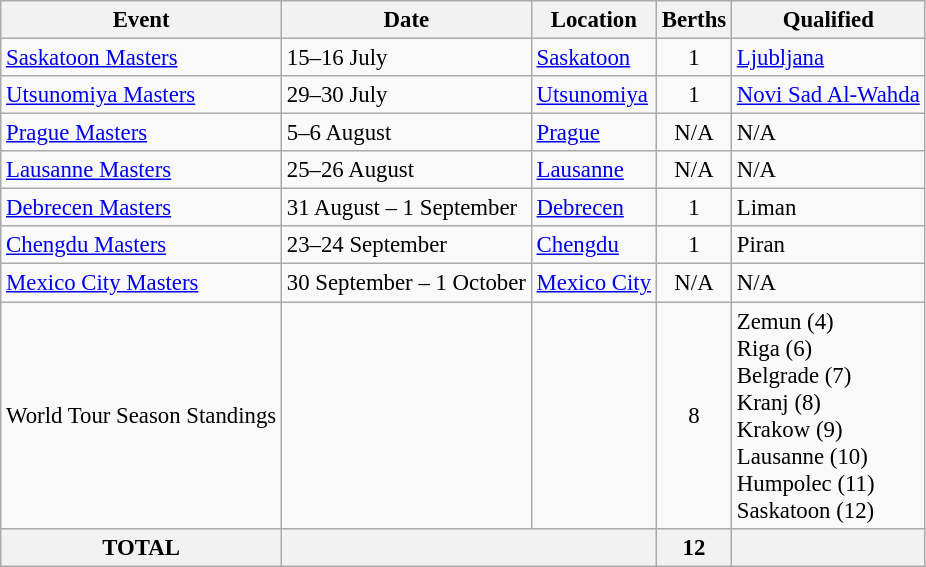<table class="wikitable " style="font-size:95%;">
<tr>
<th>Event</th>
<th>Date</th>
<th>Location</th>
<th>Berths</th>
<th>Qualified</th>
</tr>
<tr>
<td><a href='#'>Saskatoon Masters</a></td>
<td>15–16 July</td>
<td> <a href='#'>Saskatoon</a></td>
<td align=center>1</td>
<td> <a href='#'>Ljubljana</a></td>
</tr>
<tr>
<td><a href='#'>Utsunomiya Masters</a></td>
<td>29–30 July</td>
<td> <a href='#'>Utsunomiya</a></td>
<td align=center>1</td>
<td> <a href='#'>Novi Sad Al-Wahda</a></td>
</tr>
<tr>
<td><a href='#'>Prague Masters</a></td>
<td>5–6 August</td>
<td> <a href='#'>Prague</a></td>
<td align=center>N/A</td>
<td>N/A </td>
</tr>
<tr>
<td><a href='#'>Lausanne Masters</a></td>
<td>25–26 August</td>
<td> <a href='#'>Lausanne</a></td>
<td align=center>N/A</td>
<td>N/A</td>
</tr>
<tr>
<td><a href='#'>Debrecen Masters</a></td>
<td>31 August – 1 September</td>
<td> <a href='#'>Debrecen</a></td>
<td align=center>1</td>
<td> Liman</td>
</tr>
<tr>
<td><a href='#'>Chengdu Masters</a></td>
<td>23–24 September</td>
<td> <a href='#'>Chengdu</a></td>
<td align=center>1</td>
<td> Piran</td>
</tr>
<tr>
<td><a href='#'>Mexico City Masters</a></td>
<td>30 September – 1 October</td>
<td> <a href='#'>Mexico City</a></td>
<td align=center>N/A</td>
<td>N/A</td>
</tr>
<tr>
<td>World Tour Season Standings</td>
<td></td>
<td></td>
<td align=center>8</td>
<td> Zemun (4) <br>  Riga (6) <br>  Belgrade (7) <br>  Kranj (8) <br>  Krakow (9) <br>  Lausanne (10) <br>  Humpolec (11) <br>  Saskatoon (12)</td>
</tr>
<tr>
<th>TOTAL</th>
<th colspan="2"></th>
<th>12</th>
<th></th>
</tr>
</table>
